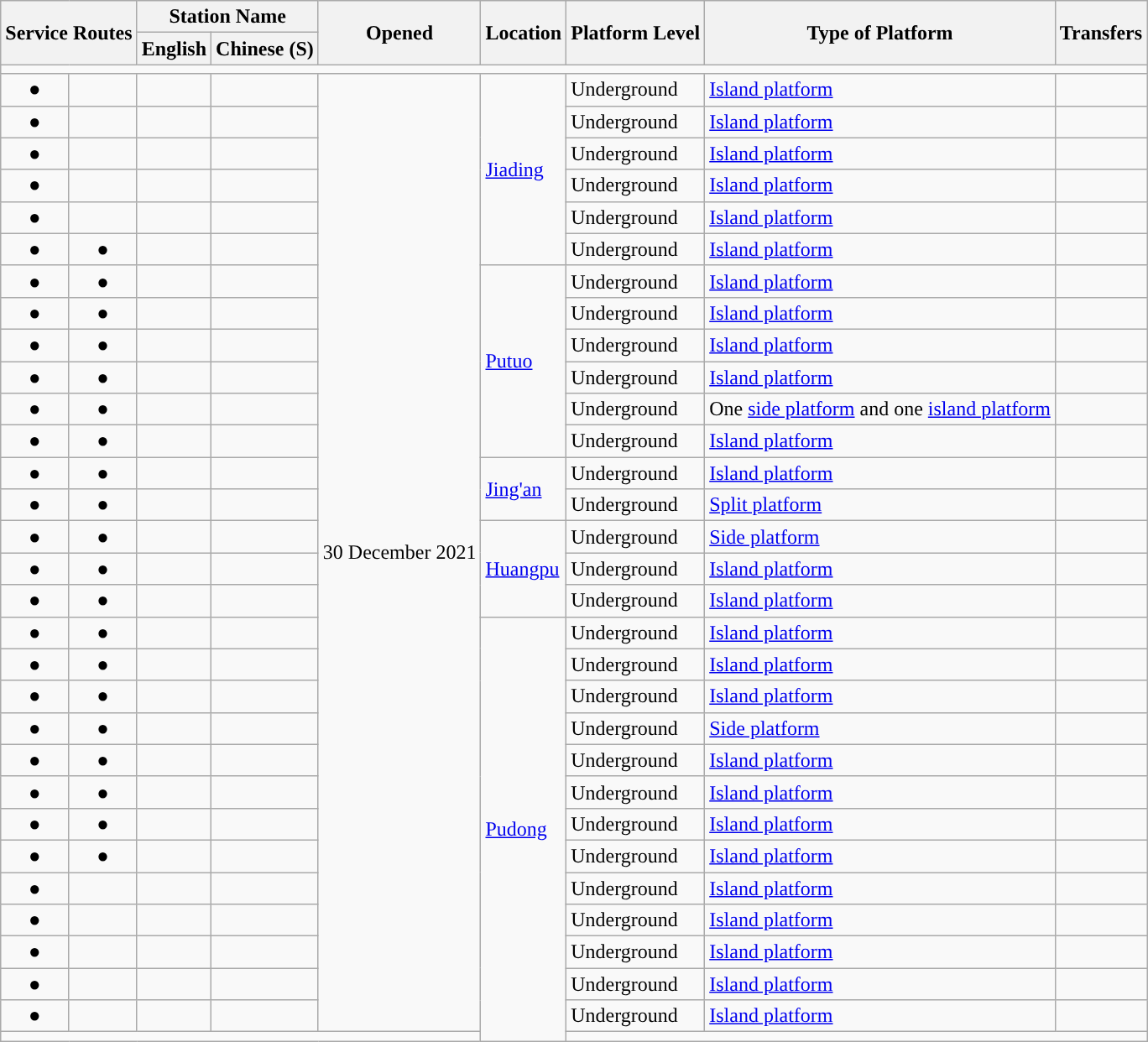<table class=wikitable>
<tr>
<th colspan=2 rowspan=2>Service Routes</th>
<th colspan=2 style="text-align:center;">Station Name</th>
<th rowspan=2>Opened</th>
<th rowspan=2 style="text-align:center;">Location</th>
<th rowspan=2>Platform Level</th>
<th rowspan=2>Type of Platform</th>
<th rowspan=2 style="text-align:center;">Transfers</th>
</tr>
<tr>
<th>English</th>
<th>Chinese (S)</th>
</tr>
<tr style="background:#">
<td colspan = "9"></td>
</tr>
<tr>
<td align="center">●</td>
<td align="center"></td>
<td></td>
<td><span></span></td>
<td rowspan=30>30 December 2021</td>
<td rowspan=6><a href='#'>Jiading</a></td>
<td>Underground</td>
<td><a href='#'>Island platform</a></td>
<td></td>
</tr>
<tr>
<td align="center">●</td>
<td align="center"></td>
<td></td>
<td><span></span></td>
<td>Underground</td>
<td><a href='#'>Island platform</a></td>
<td></td>
</tr>
<tr>
<td align="center">●</td>
<td align="center"></td>
<td></td>
<td><span></span></td>
<td>Underground</td>
<td><a href='#'>Island platform</a></td>
<td></td>
</tr>
<tr>
<td align="center">●</td>
<td align="center"></td>
<td></td>
<td><span></span></td>
<td>Underground</td>
<td><a href='#'>Island platform</a></td>
<td></td>
</tr>
<tr>
<td align="center">●</td>
<td align="center"></td>
<td></td>
<td><span></span></td>
<td>Underground</td>
<td><a href='#'>Island platform</a></td>
<td></td>
</tr>
<tr>
<td align="center">●</td>
<td align="center">●</td>
<td></td>
<td><span></span></td>
<td>Underground</td>
<td><a href='#'>Island platform</a></td>
<td></td>
</tr>
<tr>
<td align="center">●</td>
<td align="center">●</td>
<td></td>
<td><span></span></td>
<td rowspan=6><a href='#'>Putuo</a></td>
<td>Underground</td>
<td><a href='#'>Island platform</a></td>
<td></td>
</tr>
<tr>
<td align="center">●</td>
<td align="center">●</td>
<td></td>
<td><span></span></td>
<td>Underground</td>
<td><a href='#'>Island platform</a></td>
<td></td>
</tr>
<tr>
<td align="center">●</td>
<td align="center">●</td>
<td></td>
<td><span></span></td>
<td>Underground</td>
<td><a href='#'>Island platform</a></td>
<td></td>
</tr>
<tr>
<td align="center">●</td>
<td align="center">●</td>
<td></td>
<td><span></span></td>
<td>Underground</td>
<td><a href='#'>Island platform</a></td>
<td></td>
</tr>
<tr>
<td align="center">●</td>
<td align="center">●</td>
<td></td>
<td><span></span></td>
<td>Underground</td>
<td>One <a href='#'>side platform</a> and one <a href='#'>island platform</a></td>
<td></td>
</tr>
<tr>
<td align="center">●</td>
<td align="center">●</td>
<td></td>
<td><span></span></td>
<td>Underground</td>
<td><a href='#'>Island platform</a></td>
<td></td>
</tr>
<tr>
<td align="center">●</td>
<td align="center">●</td>
<td></td>
<td><span></span></td>
<td rowspan=2><a href='#'>Jing'an</a></td>
<td>Underground</td>
<td><a href='#'>Island platform</a></td>
<td></td>
</tr>
<tr>
<td align="center">●</td>
<td align="center">●</td>
<td></td>
<td><span></span></td>
<td>Underground</td>
<td><a href='#'>Split platform</a></td>
<td></td>
</tr>
<tr>
<td align="center">●</td>
<td align="center">●</td>
<td></td>
<td><span></span></td>
<td rowspan=3><a href='#'>Huangpu</a></td>
<td>Underground</td>
<td><a href='#'>Side platform</a></td>
<td></td>
</tr>
<tr>
<td align="center">●</td>
<td align="center">●</td>
<td></td>
<td><span></span></td>
<td>Underground</td>
<td><a href='#'>Island platform</a></td>
<td></td>
</tr>
<tr>
<td align="center">●</td>
<td align="center">●</td>
<td></td>
<td><span></span></td>
<td>Underground</td>
<td><a href='#'>Island platform</a></td>
<td></td>
</tr>
<tr>
<td align="center">●</td>
<td align="center">●</td>
<td></td>
<td><span></span></td>
<td rowspan="14"><a href='#'>Pudong</a></td>
<td>Underground</td>
<td><a href='#'>Island platform</a></td>
<td></td>
</tr>
<tr>
<td align="center">●</td>
<td align="center">●</td>
<td></td>
<td><span></span></td>
<td>Underground</td>
<td><a href='#'>Island platform</a></td>
<td></td>
</tr>
<tr>
<td align="center">●</td>
<td align="center">●</td>
<td></td>
<td><span></span></td>
<td>Underground</td>
<td><a href='#'>Island platform</a></td>
<td></td>
</tr>
<tr>
<td align="center">●</td>
<td align="center">●</td>
<td></td>
<td><span></span></td>
<td>Underground</td>
<td><a href='#'>Side platform</a></td>
<td></td>
</tr>
<tr>
<td align="center">●</td>
<td align="center">●</td>
<td></td>
<td><span></span></td>
<td>Underground</td>
<td><a href='#'>Island platform</a></td>
<td></td>
</tr>
<tr>
<td align="center">●</td>
<td align="center">●</td>
<td></td>
<td><span></span></td>
<td>Underground</td>
<td><a href='#'>Island platform</a></td>
<td></td>
</tr>
<tr>
<td align="center">●</td>
<td align="center">●</td>
<td></td>
<td><span></span></td>
<td>Underground</td>
<td><a href='#'>Island platform</a></td>
<td></td>
</tr>
<tr>
<td align="center">●</td>
<td align="center">●</td>
<td></td>
<td><span></span></td>
<td>Underground</td>
<td><a href='#'>Island platform</a></td>
<td></td>
</tr>
<tr>
<td align="center">●</td>
<td align="center"></td>
<td></td>
<td><span></span></td>
<td>Underground</td>
<td><a href='#'>Island platform</a></td>
<td></td>
</tr>
<tr>
<td align="center">●</td>
<td align="center"></td>
<td></td>
<td><span></span></td>
<td>Underground</td>
<td><a href='#'>Island platform</a></td>
<td></td>
</tr>
<tr>
<td align="center">●</td>
<td align="center"></td>
<td></td>
<td><span></span></td>
<td>Underground</td>
<td><a href='#'>Island platform</a></td>
<td></td>
</tr>
<tr>
<td align="center">●</td>
<td align="center"></td>
<td></td>
<td><span></span></td>
<td>Underground</td>
<td><a href='#'>Island platform</a></td>
<td></td>
</tr>
<tr>
<td align="center">●</td>
<td align="center"></td>
<td></td>
<td><span></span></td>
<td>Underground</td>
<td><a href='#'>Island platform</a></td>
<td></td>
</tr>
<tr style=background:#>
<td colspan=9></td>
</tr>
</table>
